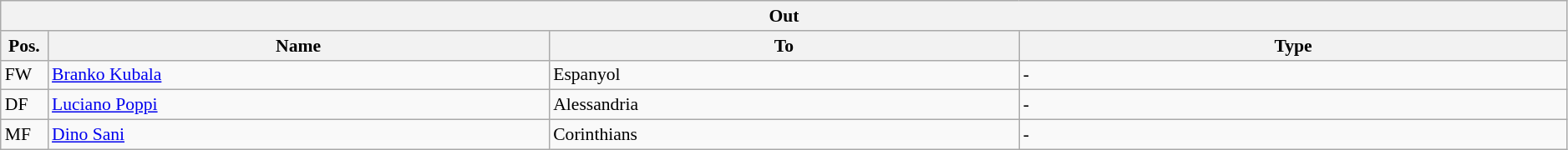<table class="wikitable" style="font-size:90%;width:99%;">
<tr>
<th colspan="4">Out</th>
</tr>
<tr>
<th width=3%>Pos.</th>
<th width=32%>Name</th>
<th width=30%>To</th>
<th width=35%>Type</th>
</tr>
<tr>
<td>FW</td>
<td><a href='#'>Branko Kubala</a></td>
<td>Espanyol</td>
<td>-</td>
</tr>
<tr>
<td>DF</td>
<td><a href='#'>Luciano Poppi</a></td>
<td>Alessandria</td>
<td>-</td>
</tr>
<tr>
<td>MF</td>
<td><a href='#'>Dino Sani</a></td>
<td>Corinthians</td>
<td>-</td>
</tr>
</table>
